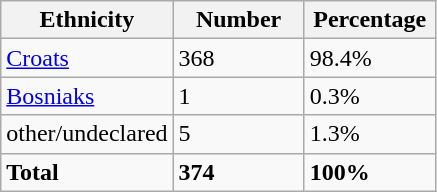<table class="wikitable">
<tr>
<th width="100px">Ethnicity</th>
<th width="80px">Number</th>
<th width="80px">Percentage</th>
</tr>
<tr>
<td><a href='#'>Croats</a></td>
<td>368</td>
<td>98.4%</td>
</tr>
<tr>
<td><a href='#'>Bosniaks</a></td>
<td>1</td>
<td>0.3%</td>
</tr>
<tr>
<td>other/undeclared</td>
<td>5</td>
<td>1.3%</td>
</tr>
<tr>
<td><strong>Total</strong></td>
<td><strong>374</strong></td>
<td><strong>100%</strong></td>
</tr>
</table>
